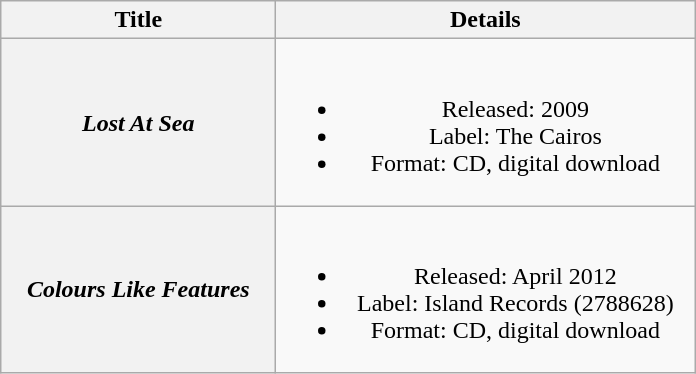<table class="wikitable plainrowheaders" style="text-align:center;" border="1">
<tr>
<th scope="col" style="width:11em;">Title</th>
<th scope="col" style="width:17em;">Details</th>
</tr>
<tr>
<th scope="row"><em>Lost At Sea</em></th>
<td><br><ul><li>Released: 2009</li><li>Label: The Cairos</li><li>Format: CD, digital download</li></ul></td>
</tr>
<tr>
<th scope="row"><em>Colours Like Features</em></th>
<td><br><ul><li>Released: April 2012</li><li>Label: Island Records (2788628)</li><li>Format: CD, digital download</li></ul></td>
</tr>
</table>
